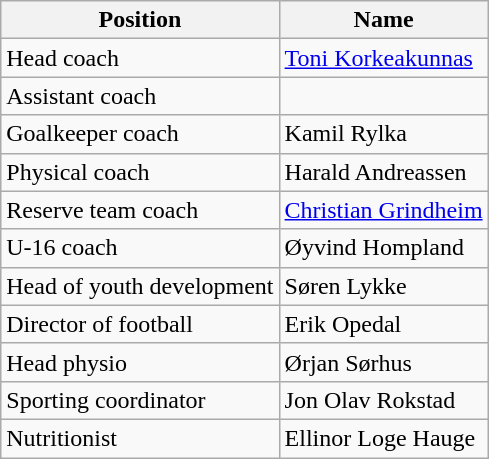<table class="wikitable">
<tr>
<th>Position</th>
<th>Name</th>
</tr>
<tr>
<td>Head coach</td>
<td><a href='#'>Toni Korkeakunnas</a></td>
</tr>
<tr>
<td>Assistant coach</td>
<td></td>
</tr>
<tr>
<td>Goalkeeper coach</td>
<td>Kamil Rylka</td>
</tr>
<tr>
<td>Physical coach</td>
<td>Harald Andreassen</td>
</tr>
<tr>
<td>Reserve team coach</td>
<td><a href='#'>Christian Grindheim</a></td>
</tr>
<tr>
<td>U-16 coach</td>
<td>Øyvind Hompland</td>
</tr>
<tr>
<td>Head of youth development</td>
<td>Søren Lykke</td>
</tr>
<tr>
<td>Director of football</td>
<td>Erik Opedal</td>
</tr>
<tr>
<td>Head physio</td>
<td>Ørjan Sørhus</td>
</tr>
<tr>
<td>Sporting coordinator</td>
<td>Jon Olav Rokstad</td>
</tr>
<tr>
<td>Nutritionist</td>
<td>Ellinor Loge Hauge</td>
</tr>
</table>
